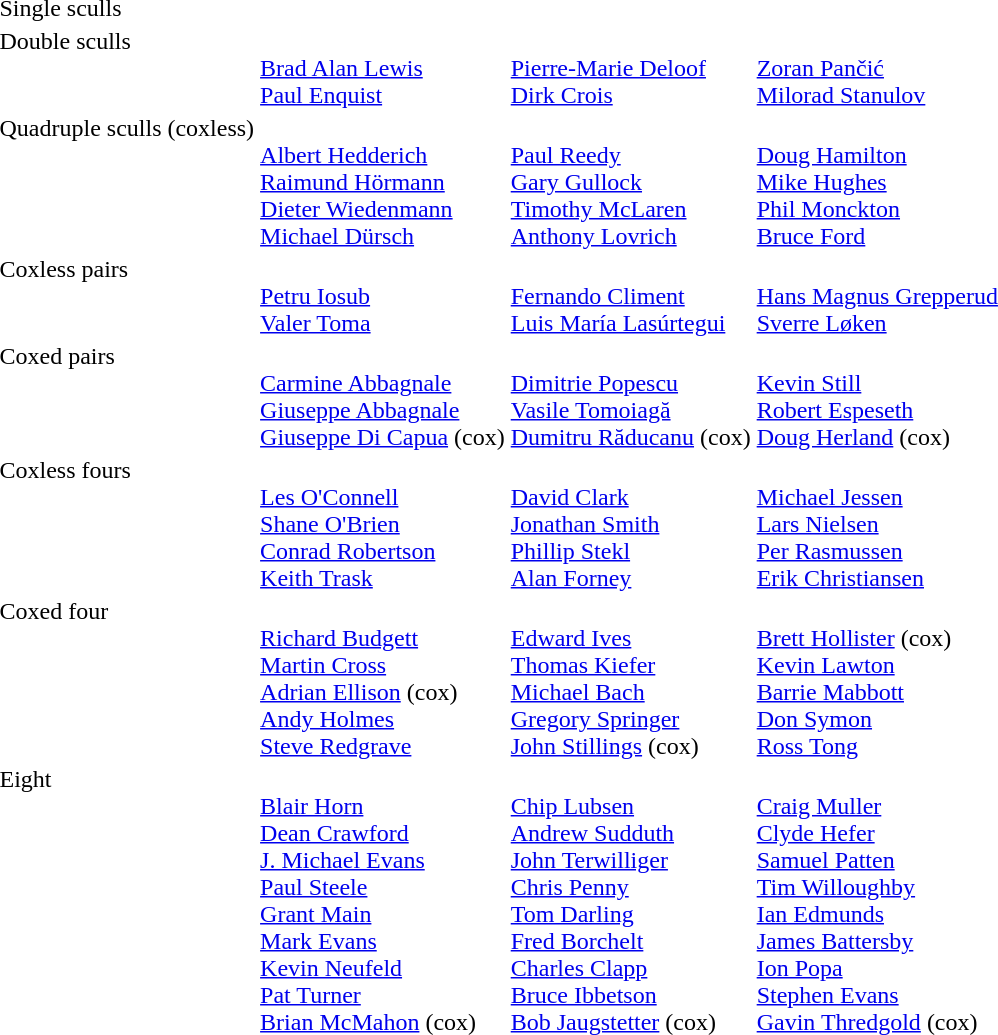<table>
<tr>
<td>Single sculls<br></td>
<td></td>
<td></td>
<td></td>
</tr>
<tr valign="top">
<td>Double sculls<br></td>
<td><br> <a href='#'>Brad Alan Lewis</a><br> <a href='#'>Paul Enquist</a></td>
<td><br> <a href='#'>Pierre-Marie Deloof</a><br> <a href='#'>Dirk Crois</a></td>
<td><br> <a href='#'>Zoran Pančić</a><br> <a href='#'>Milorad Stanulov</a></td>
</tr>
<tr valign="top">
<td>Quadruple sculls (coxless)<br></td>
<td><br><a href='#'>Albert Hedderich</a><br><a href='#'>Raimund Hörmann</a><br><a href='#'>Dieter Wiedenmann</a><br><a href='#'>Michael Dürsch</a></td>
<td><br><a href='#'>Paul Reedy</a><br><a href='#'>Gary Gullock</a><br><a href='#'>Timothy McLaren</a><br><a href='#'>Anthony Lovrich</a></td>
<td><br><a href='#'>Doug Hamilton</a><br><a href='#'>Mike Hughes</a><br><a href='#'>Phil Monckton</a><br><a href='#'>Bruce Ford</a></td>
</tr>
<tr valign="top">
<td>Coxless pairs<br></td>
<td><br><a href='#'>Petru Iosub</a><br> <a href='#'>Valer Toma</a></td>
<td><br><a href='#'>Fernando Climent</a><br> <a href='#'>Luis María Lasúrtegui</a></td>
<td><br><a href='#'>Hans Magnus Grepperud</a><br> <a href='#'>Sverre Løken</a></td>
</tr>
<tr valign="top">
<td>Coxed pairs<br></td>
<td><br><a href='#'>Carmine Abbagnale</a><br><a href='#'>Giuseppe Abbagnale</a><br><a href='#'>Giuseppe Di Capua</a> (cox)</td>
<td><br><a href='#'>Dimitrie Popescu</a><br><a href='#'>Vasile Tomoiagă</a><br><a href='#'>Dumitru Răducanu</a> (cox)</td>
<td><br><a href='#'>Kevin Still</a><br><a href='#'>Robert Espeseth</a><br><a href='#'>Doug Herland</a> (cox)</td>
</tr>
<tr valign="top">
<td>Coxless fours<br></td>
<td><br><a href='#'>Les O'Connell</a><br><a href='#'>Shane O'Brien</a><br><a href='#'>Conrad Robertson</a><br><a href='#'>Keith Trask</a></td>
<td><br><a href='#'>David Clark</a><br><a href='#'>Jonathan Smith</a><br><a href='#'>Phillip Stekl</a><br><a href='#'>Alan Forney</a></td>
<td><br><a href='#'>Michael Jessen</a><br><a href='#'>Lars Nielsen</a><br><a href='#'>Per Rasmussen</a><br><a href='#'>Erik Christiansen</a></td>
</tr>
<tr valign="top">
<td>Coxed four<br></td>
<td><br><a href='#'>Richard Budgett</a><br><a href='#'>Martin Cross</a><br><a href='#'>Adrian Ellison</a> (cox)<br><a href='#'>Andy Holmes</a><br><a href='#'>Steve Redgrave</a></td>
<td><br><a href='#'>Edward Ives</a><br><a href='#'>Thomas Kiefer</a><br><a href='#'>Michael Bach</a><br><a href='#'>Gregory Springer</a><br><a href='#'>John Stillings</a> (cox)</td>
<td><br><a href='#'>Brett Hollister</a> (cox)<br><a href='#'>Kevin Lawton</a><br><a href='#'>Barrie Mabbott</a><br><a href='#'>Don Symon</a><br><a href='#'>Ross Tong</a></td>
</tr>
<tr valign="top">
<td>Eight<br></td>
<td><br><a href='#'>Blair Horn</a><br><a href='#'>Dean Crawford</a><br><a href='#'>J. Michael Evans</a><br><a href='#'>Paul Steele</a><br><a href='#'>Grant Main</a><br><a href='#'>Mark Evans</a><br><a href='#'>Kevin Neufeld</a><br><a href='#'>Pat Turner</a><br><a href='#'>Brian McMahon</a> (cox)</td>
<td><br><a href='#'>Chip Lubsen</a><br><a href='#'>Andrew Sudduth</a><br><a href='#'>John Terwilliger</a><br><a href='#'>Chris Penny</a><br><a href='#'>Tom Darling</a><br><a href='#'>Fred Borchelt</a><br><a href='#'>Charles Clapp</a><br><a href='#'>Bruce Ibbetson</a><br><a href='#'>Bob Jaugstetter</a> (cox)</td>
<td><br><a href='#'>Craig Muller</a><br><a href='#'>Clyde Hefer</a><br><a href='#'>Samuel Patten</a><br><a href='#'>Tim Willoughby</a><br><a href='#'>Ian Edmunds</a><br><a href='#'>James Battersby</a><br><a href='#'>Ion Popa</a><br><a href='#'>Stephen Evans</a><br><a href='#'>Gavin Thredgold</a> (cox)</td>
</tr>
</table>
